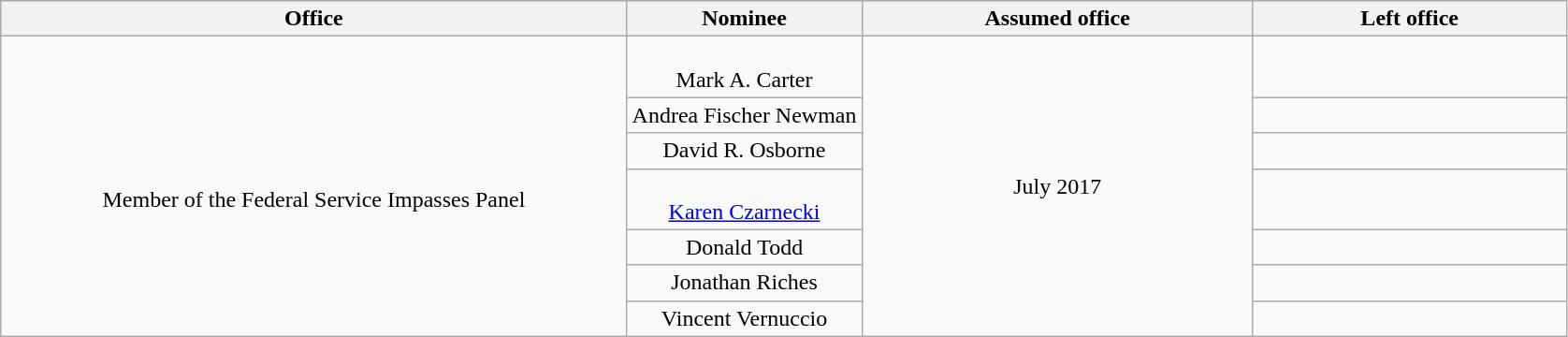<table class="wikitable sortable" style="text-align:center">
<tr>
<th style="width:40%;">Office</th>
<th style="width:15%;">Nominee</th>
<th style="width:25%;" data-sort- type="date">Assumed office</th>
<th style="width:20%;" data-sort- type="date">Left office</th>
</tr>
<tr>
<td rowspan="7"><br>Member of the Federal Service Impasses Panel</td>
<td><br>Mark A. Carter</td>
<td rowspan="7">July 2017<br></td>
<td></td>
</tr>
<tr>
<td>Andrea Fischer Newman</td>
<td></td>
</tr>
<tr>
<td>David R. Osborne</td>
<td></td>
</tr>
<tr>
<td><br><a href='#'>Karen Czarnecki</a></td>
<td></td>
</tr>
<tr>
<td>Donald Todd</td>
<td></td>
</tr>
<tr>
<td>Jonathan Riches</td>
<td></td>
</tr>
<tr>
<td>Vincent Vernuccio</td>
<td></td>
</tr>
</table>
